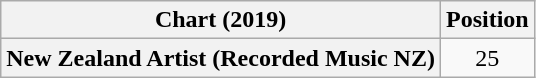<table class="wikitable plainrowheaders" style="text-align:center;">
<tr>
<th scope="col">Chart (2019)</th>
<th scope="col">Position</th>
</tr>
<tr>
<th scope="row">New Zealand Artist (Recorded Music NZ)</th>
<td>25</td>
</tr>
</table>
